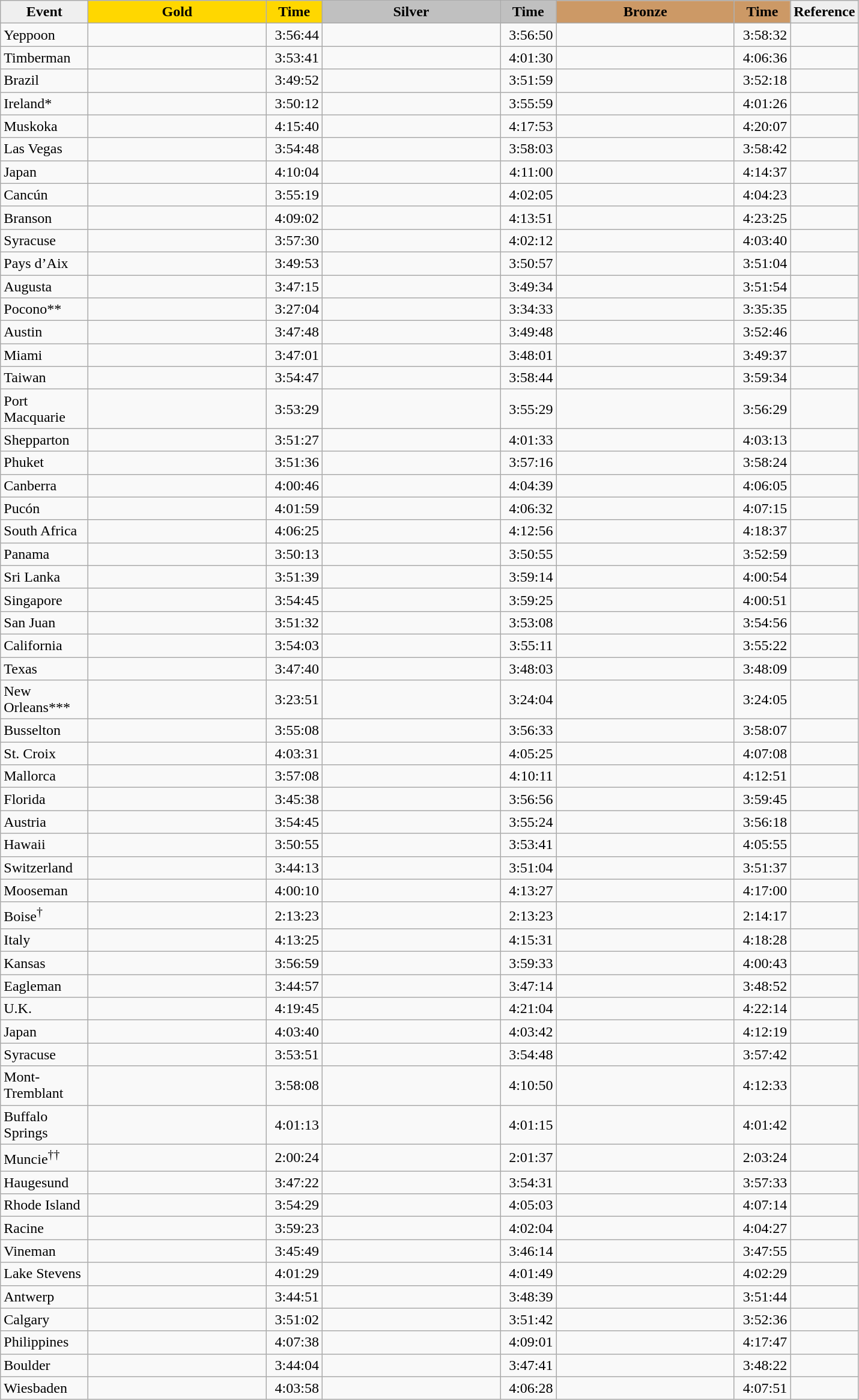<table class="wikitable sortable">
<tr align="center">
<td width="90" bgcolor="efefef"><strong>Event</strong></td>
<td width="190" bgcolor="gold"><strong>Gold</strong></td>
<td width="55" bgcolor="gold"><strong>Time</strong></td>
<td width="190" bgcolor="silver"><strong>Silver</strong></td>
<td width="55" bgcolor="silver"><strong>Time</strong></td>
<td width="190" bgcolor="cc9966"><strong>Bronze</strong></td>
<td width="55" bgcolor="cc9966"><strong>Time</strong></td>
<td class="unsortable" bgcolor="efefef"><strong>Reference</strong></td>
</tr>
<tr>
<td>Yeppoon</td>
<td></td>
<td align="right">3:56:44</td>
<td></td>
<td align="right">3:56:50</td>
<td></td>
<td align="right">3:58:32</td>
<td></td>
</tr>
<tr>
<td>Timberman</td>
<td></td>
<td align="right">3:53:41</td>
<td></td>
<td align="right">4:01:30</td>
<td></td>
<td align="right">4:06:36</td>
<td></td>
</tr>
<tr>
<td>Brazil</td>
<td></td>
<td align="right">3:49:52</td>
<td></td>
<td align="right">3:51:59</td>
<td></td>
<td align="right">3:52:18</td>
<td></td>
</tr>
<tr>
<td>Ireland*</td>
<td></td>
<td align="right">3:50:12</td>
<td></td>
<td align="right">3:55:59</td>
<td></td>
<td align="right">4:01:26</td>
<td></td>
</tr>
<tr>
<td>Muskoka</td>
<td></td>
<td align="right">4:15:40</td>
<td></td>
<td align="right">4:17:53</td>
<td></td>
<td align="right">4:20:07</td>
<td></td>
</tr>
<tr>
<td>Las Vegas</td>
<td></td>
<td align="right">3:54:48</td>
<td></td>
<td align="right">3:58:03</td>
<td></td>
<td align="right">3:58:42</td>
<td></td>
</tr>
<tr>
<td>Japan</td>
<td></td>
<td align="right">4:10:04</td>
<td></td>
<td align="right">4:11:00</td>
<td></td>
<td align="right">4:14:37</td>
<td></td>
</tr>
<tr>
<td>Cancún</td>
<td></td>
<td align="right">3:55:19</td>
<td></td>
<td align="right">4:02:05</td>
<td></td>
<td align="right">4:04:23</td>
<td></td>
</tr>
<tr>
<td>Branson</td>
<td></td>
<td align="right">4:09:02</td>
<td></td>
<td align="right">4:13:51</td>
<td></td>
<td align="right">4:23:25</td>
<td></td>
</tr>
<tr>
<td>Syracuse</td>
<td></td>
<td align="right">3:57:30</td>
<td></td>
<td align="right">4:02:12</td>
<td></td>
<td align="right">4:03:40</td>
<td></td>
</tr>
<tr>
<td>Pays d’Aix</td>
<td></td>
<td align="right">3:49:53</td>
<td></td>
<td align="right">3:50:57</td>
<td></td>
<td align="right">3:51:04</td>
<td></td>
</tr>
<tr>
<td>Augusta</td>
<td></td>
<td align="right">3:47:15</td>
<td></td>
<td align="right">3:49:34</td>
<td></td>
<td align="right">3:51:54</td>
<td></td>
</tr>
<tr>
<td>Pocono**</td>
<td></td>
<td align="right">3:27:04</td>
<td></td>
<td align="right">3:34:33</td>
<td></td>
<td align="right">3:35:35</td>
<td></td>
</tr>
<tr>
<td>Austin</td>
<td></td>
<td align="right">3:47:48</td>
<td></td>
<td align="right">3:49:48</td>
<td></td>
<td align="right">3:52:46</td>
<td></td>
</tr>
<tr>
<td>Miami</td>
<td></td>
<td align="right">3:47:01</td>
<td></td>
<td align="right">3:48:01</td>
<td></td>
<td align="right">3:49:37</td>
<td></td>
</tr>
<tr>
<td>Taiwan</td>
<td></td>
<td align="right">3:54:47</td>
<td></td>
<td align="right">3:58:44</td>
<td></td>
<td align="right">3:59:34</td>
<td></td>
</tr>
<tr>
<td>Port Macquarie</td>
<td></td>
<td align="right">3:53:29</td>
<td></td>
<td align="right">3:55:29</td>
<td></td>
<td align="right">3:56:29</td>
<td></td>
</tr>
<tr>
<td>Shepparton</td>
<td></td>
<td align="right">3:51:27</td>
<td></td>
<td align="right">4:01:33</td>
<td></td>
<td align="right">4:03:13</td>
<td></td>
</tr>
<tr>
<td>Phuket</td>
<td></td>
<td align="right">3:51:36</td>
<td></td>
<td align="right">3:57:16</td>
<td></td>
<td align="right">3:58:24</td>
<td></td>
</tr>
<tr>
<td>Canberra</td>
<td></td>
<td align="right">4:00:46</td>
<td></td>
<td align="right">4:04:39</td>
<td></td>
<td align="right">4:06:05</td>
<td></td>
</tr>
<tr>
<td>Pucón</td>
<td></td>
<td align="right">4:01:59</td>
<td></td>
<td align="right">4:06:32</td>
<td></td>
<td align="right">4:07:15</td>
<td></td>
</tr>
<tr>
<td>South Africa</td>
<td></td>
<td align="right">4:06:25</td>
<td></td>
<td align="right">4:12:56</td>
<td></td>
<td align="right">4:18:37</td>
<td></td>
</tr>
<tr>
<td>Panama</td>
<td></td>
<td align="right">3:50:13</td>
<td></td>
<td align="right">3:50:55</td>
<td></td>
<td align="right">3:52:59</td>
<td></td>
</tr>
<tr>
<td>Sri Lanka</td>
<td></td>
<td align="right">3:51:39</td>
<td></td>
<td align="right">3:59:14</td>
<td></td>
<td align="right">4:00:54</td>
<td></td>
</tr>
<tr>
<td>Singapore</td>
<td></td>
<td align="right">3:54:45</td>
<td></td>
<td align="right">3:59:25</td>
<td></td>
<td align="right">4:00:51</td>
<td></td>
</tr>
<tr>
<td>San Juan</td>
<td></td>
<td align="right">3:51:32</td>
<td></td>
<td align="right">3:53:08</td>
<td></td>
<td align="right">3:54:56</td>
<td></td>
</tr>
<tr>
<td>California</td>
<td></td>
<td align="right">3:54:03</td>
<td></td>
<td align="right">3:55:11</td>
<td></td>
<td align="right">3:55:22</td>
<td></td>
</tr>
<tr>
<td>Texas</td>
<td></td>
<td align="right">3:47:40</td>
<td></td>
<td align="right">3:48:03</td>
<td></td>
<td align="right">3:48:09</td>
<td></td>
</tr>
<tr>
<td>New Orleans***</td>
<td></td>
<td align="right">3:23:51</td>
<td></td>
<td align="right">3:24:04</td>
<td></td>
<td align="right">3:24:05</td>
<td></td>
</tr>
<tr>
<td>Busselton</td>
<td></td>
<td align="right">3:55:08</td>
<td></td>
<td align="right">3:56:33</td>
<td></td>
<td align="right">3:58:07</td>
<td></td>
</tr>
<tr>
<td>St. Croix</td>
<td></td>
<td align="right">4:03:31</td>
<td></td>
<td align="right">4:05:25</td>
<td></td>
<td align="right">4:07:08</td>
<td></td>
</tr>
<tr>
<td>Mallorca</td>
<td></td>
<td align="right">3:57:08</td>
<td></td>
<td align="right">4:10:11</td>
<td></td>
<td align="right">4:12:51</td>
<td></td>
</tr>
<tr>
<td>Florida</td>
<td></td>
<td align="right">3:45:38</td>
<td></td>
<td align="right">3:56:56</td>
<td></td>
<td align="right">3:59:45</td>
<td></td>
</tr>
<tr>
<td>Austria</td>
<td></td>
<td align="right">3:54:45</td>
<td></td>
<td align="right">3:55:24</td>
<td></td>
<td align="right">3:56:18</td>
<td></td>
</tr>
<tr>
<td>Hawaii</td>
<td></td>
<td align="right">3:50:55</td>
<td></td>
<td align="right">3:53:41</td>
<td></td>
<td align="right">4:05:55</td>
<td></td>
</tr>
<tr>
<td>Switzerland</td>
<td></td>
<td align="right">3:44:13</td>
<td></td>
<td align="right">3:51:04</td>
<td></td>
<td align="right">3:51:37</td>
<td></td>
</tr>
<tr>
<td>Mooseman</td>
<td></td>
<td align="right">4:00:10</td>
<td></td>
<td align="right">4:13:27</td>
<td></td>
<td align="right">4:17:00</td>
<td></td>
</tr>
<tr>
<td>Boise<sup>†</sup></td>
<td></td>
<td align="right">2:13:23</td>
<td></td>
<td align="right">2:13:23</td>
<td></td>
<td align="right">2:14:17</td>
<td></td>
</tr>
<tr>
<td>Italy</td>
<td></td>
<td align="right">4:13:25</td>
<td></td>
<td align="right">4:15:31</td>
<td></td>
<td align="right">4:18:28</td>
<td></td>
</tr>
<tr>
<td>Kansas</td>
<td></td>
<td align="right">3:56:59</td>
<td></td>
<td align="right">3:59:33</td>
<td></td>
<td align="right">4:00:43</td>
<td></td>
</tr>
<tr>
<td>Eagleman</td>
<td></td>
<td align="right">3:44:57</td>
<td></td>
<td align="right">3:47:14</td>
<td></td>
<td align="right">3:48:52</td>
<td></td>
</tr>
<tr>
<td>U.K.</td>
<td></td>
<td align="right">4:19:45</td>
<td></td>
<td align="right">4:21:04</td>
<td></td>
<td align="right">4:22:14</td>
<td></td>
</tr>
<tr>
<td>Japan</td>
<td></td>
<td align="right">4:03:40</td>
<td></td>
<td align="right">4:03:42</td>
<td></td>
<td align="right">4:12:19</td>
<td></td>
</tr>
<tr>
<td>Syracuse</td>
<td></td>
<td align="right">3:53:51</td>
<td></td>
<td align="right">3:54:48</td>
<td></td>
<td align="right">3:57:42</td>
<td></td>
</tr>
<tr>
<td>Mont-Tremblant</td>
<td></td>
<td align="right">3:58:08</td>
<td></td>
<td align="right">4:10:50</td>
<td></td>
<td align="right">4:12:33</td>
<td></td>
</tr>
<tr>
<td>Buffalo Springs</td>
<td></td>
<td align="right">4:01:13</td>
<td></td>
<td align="right">4:01:15</td>
<td></td>
<td align="right">4:01:42</td>
<td></td>
</tr>
<tr>
<td>Muncie<sup>††</sup></td>
<td></td>
<td align="right">2:00:24</td>
<td></td>
<td align="right">2:01:37</td>
<td></td>
<td align="right">2:03:24</td>
<td></td>
</tr>
<tr>
<td>Haugesund</td>
<td></td>
<td align="right">3:47:22</td>
<td></td>
<td align="right">3:54:31</td>
<td></td>
<td align="right">3:57:33</td>
<td></td>
</tr>
<tr>
<td>Rhode Island</td>
<td></td>
<td align="right">3:54:29</td>
<td></td>
<td align="right">4:05:03</td>
<td></td>
<td align="right">4:07:14</td>
<td></td>
</tr>
<tr>
<td>Racine</td>
<td></td>
<td align="right">3:59:23</td>
<td></td>
<td align="right">4:02:04</td>
<td></td>
<td align="right">4:04:27</td>
<td></td>
</tr>
<tr>
<td>Vineman</td>
<td></td>
<td align="right">3:45:49</td>
<td></td>
<td align="right">3:46:14</td>
<td></td>
<td align="right">3:47:55</td>
<td></td>
</tr>
<tr>
<td>Lake Stevens</td>
<td></td>
<td align="right">4:01:29</td>
<td></td>
<td align="right">4:01:49</td>
<td></td>
<td align="right">4:02:29</td>
<td></td>
</tr>
<tr>
<td>Antwerp</td>
<td></td>
<td align="right">3:44:51</td>
<td></td>
<td align="right">3:48:39</td>
<td></td>
<td align="right">3:51:44</td>
<td></td>
</tr>
<tr>
<td>Calgary</td>
<td></td>
<td align="right">3:51:02</td>
<td></td>
<td align="right">3:51:42</td>
<td></td>
<td align="right">3:52:36</td>
<td></td>
</tr>
<tr>
<td>Philippines</td>
<td></td>
<td align="right">4:07:38</td>
<td></td>
<td align="right">4:09:01</td>
<td></td>
<td align="right">4:17:47</td>
<td></td>
</tr>
<tr>
<td>Boulder</td>
<td></td>
<td align="right">3:44:04</td>
<td></td>
<td align="right">3:47:41</td>
<td></td>
<td align="right">3:48:22</td>
<td></td>
</tr>
<tr>
<td>Wiesbaden</td>
<td></td>
<td align="right">4:03:58</td>
<td></td>
<td align="right">4:06:28</td>
<td></td>
<td align="right">4:07:51</td>
<td></td>
</tr>
</table>
